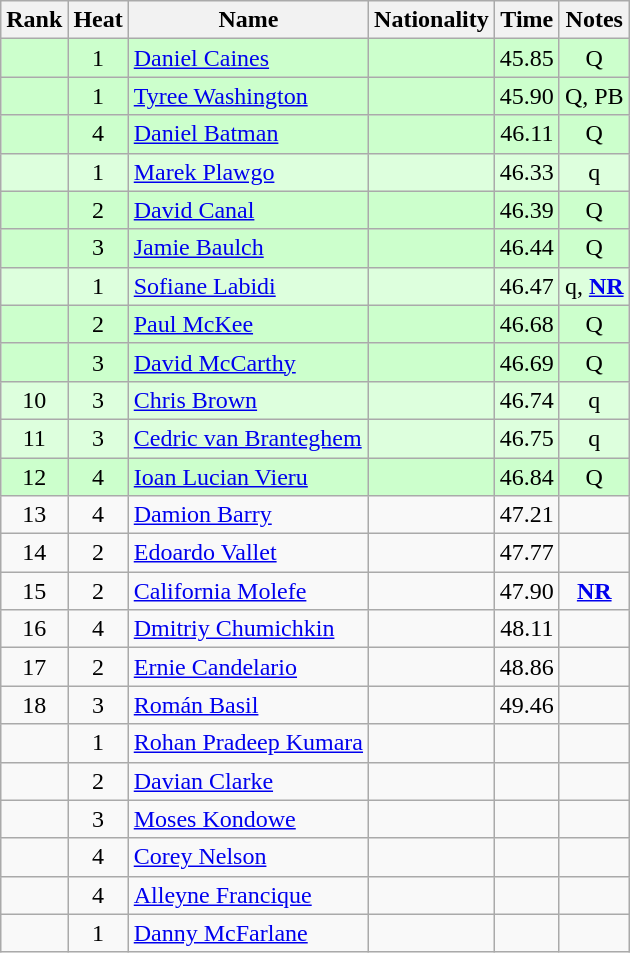<table class="wikitable sortable" style="text-align:center">
<tr>
<th>Rank</th>
<th>Heat</th>
<th>Name</th>
<th>Nationality</th>
<th>Time</th>
<th>Notes</th>
</tr>
<tr bgcolor=ccffcc>
<td></td>
<td>1</td>
<td align="left"><a href='#'>Daniel Caines</a></td>
<td align=left></td>
<td>45.85</td>
<td>Q</td>
</tr>
<tr bgcolor=ccffcc>
<td></td>
<td>1</td>
<td align="left"><a href='#'>Tyree Washington</a></td>
<td align=left></td>
<td>45.90</td>
<td>Q, PB</td>
</tr>
<tr bgcolor=ccffcc>
<td></td>
<td>4</td>
<td align="left"><a href='#'>Daniel Batman</a></td>
<td align=left></td>
<td>46.11</td>
<td>Q</td>
</tr>
<tr bgcolor=ddffdd>
<td></td>
<td>1</td>
<td align="left"><a href='#'>Marek Plawgo</a></td>
<td align=left></td>
<td>46.33</td>
<td>q</td>
</tr>
<tr bgcolor=ccffcc>
<td></td>
<td>2</td>
<td align="left"><a href='#'>David Canal</a></td>
<td align=left></td>
<td>46.39</td>
<td>Q</td>
</tr>
<tr bgcolor=ccffcc>
<td></td>
<td>3</td>
<td align="left"><a href='#'>Jamie Baulch</a></td>
<td align=left></td>
<td>46.44</td>
<td>Q</td>
</tr>
<tr bgcolor=ddffdd>
<td></td>
<td>1</td>
<td align="left"><a href='#'>Sofiane Labidi</a></td>
<td align=left></td>
<td>46.47</td>
<td>q, <strong><a href='#'>NR</a></strong></td>
</tr>
<tr bgcolor=ccffcc>
<td></td>
<td>2</td>
<td align="left"><a href='#'>Paul McKee</a></td>
<td align=left></td>
<td>46.68</td>
<td>Q</td>
</tr>
<tr bgcolor=ccffcc>
<td></td>
<td>3</td>
<td align="left"><a href='#'>David McCarthy</a></td>
<td align=left></td>
<td>46.69</td>
<td>Q</td>
</tr>
<tr bgcolor=ddffdd>
<td>10</td>
<td>3</td>
<td align="left"><a href='#'>Chris Brown</a></td>
<td align=left></td>
<td>46.74</td>
<td>q</td>
</tr>
<tr bgcolor=ddffdd>
<td>11</td>
<td>3</td>
<td align="left"><a href='#'>Cedric van Branteghem</a></td>
<td align=left></td>
<td>46.75</td>
<td>q</td>
</tr>
<tr bgcolor=ccffcc>
<td>12</td>
<td>4</td>
<td align="left"><a href='#'>Ioan Lucian Vieru</a></td>
<td align=left></td>
<td>46.84</td>
<td>Q</td>
</tr>
<tr>
<td>13</td>
<td>4</td>
<td align="left"><a href='#'>Damion Barry</a></td>
<td align=left></td>
<td>47.21</td>
<td></td>
</tr>
<tr>
<td>14</td>
<td>2</td>
<td align="left"><a href='#'>Edoardo Vallet</a></td>
<td align=left></td>
<td>47.77</td>
<td></td>
</tr>
<tr>
<td>15</td>
<td>2</td>
<td align="left"><a href='#'>California Molefe</a></td>
<td align=left></td>
<td>47.90</td>
<td><strong><a href='#'>NR</a></strong></td>
</tr>
<tr>
<td>16</td>
<td>4</td>
<td align="left"><a href='#'>Dmitriy Chumichkin</a></td>
<td align=left></td>
<td>48.11</td>
<td></td>
</tr>
<tr>
<td>17</td>
<td>2</td>
<td align="left"><a href='#'>Ernie Candelario</a></td>
<td align=left></td>
<td>48.86</td>
<td></td>
</tr>
<tr>
<td>18</td>
<td>3</td>
<td align="left"><a href='#'>Román Basil</a></td>
<td align=left></td>
<td>49.46</td>
<td></td>
</tr>
<tr>
<td></td>
<td>1</td>
<td align="left"><a href='#'>Rohan Pradeep Kumara</a></td>
<td align=left></td>
<td></td>
<td></td>
</tr>
<tr>
<td></td>
<td>2</td>
<td align="left"><a href='#'>Davian Clarke</a></td>
<td align=left></td>
<td></td>
<td></td>
</tr>
<tr>
<td></td>
<td>3</td>
<td align="left"><a href='#'>Moses Kondowe</a></td>
<td align=left></td>
<td></td>
<td></td>
</tr>
<tr>
<td></td>
<td>4</td>
<td align="left"><a href='#'>Corey Nelson</a></td>
<td align=left></td>
<td></td>
<td></td>
</tr>
<tr>
<td></td>
<td>4</td>
<td align="left"><a href='#'>Alleyne Francique</a></td>
<td align=left></td>
<td></td>
<td></td>
</tr>
<tr>
<td></td>
<td>1</td>
<td align="left"><a href='#'>Danny McFarlane</a></td>
<td align=left></td>
<td></td>
<td></td>
</tr>
</table>
